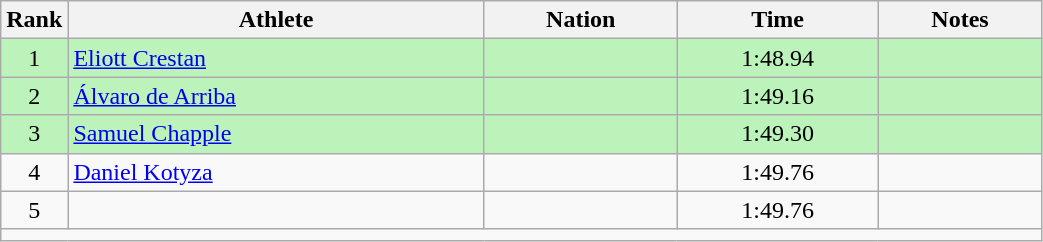<table class="wikitable sortable" style="text-align:center;width: 55%;">
<tr>
<th scope="col" style="width: 10px;">Rank</th>
<th scope="col">Athlete</th>
<th scope="col">Nation</th>
<th scope="col">Time</th>
<th scope="col">Notes</th>
</tr>
<tr bgcolor=bbf3bb>
<td>1</td>
<td align=left><a href='#'>Eliott Crestan</a></td>
<td align=left></td>
<td>1:48.94</td>
<td></td>
</tr>
<tr bgcolor=bbf3bb>
<td>2</td>
<td align=left><a href='#'>Álvaro de Arriba</a></td>
<td align=left></td>
<td>1:49.16</td>
<td></td>
</tr>
<tr bgcolor=bbf3bb>
<td>3</td>
<td align=left><a href='#'>Samuel Chapple</a></td>
<td align=left></td>
<td>1:49.30</td>
<td></td>
</tr>
<tr>
<td>4</td>
<td align=left><a href='#'>Daniel Kotyza</a></td>
<td align=left></td>
<td>1:49.76 </td>
<td></td>
</tr>
<tr>
<td>5</td>
<td align=left></td>
<td align=left></td>
<td>1:49.76 </td>
<td></td>
</tr>
<tr class="sortbottom">
<td colspan="5"></td>
</tr>
</table>
